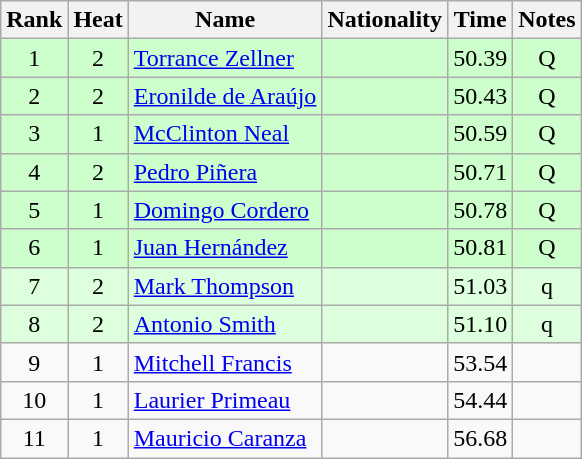<table class="wikitable sortable" style="text-align:center">
<tr>
<th>Rank</th>
<th>Heat</th>
<th>Name</th>
<th>Nationality</th>
<th>Time</th>
<th>Notes</th>
</tr>
<tr bgcolor=ccffcc>
<td>1</td>
<td>2</td>
<td align=left><a href='#'>Torrance Zellner</a></td>
<td align=left></td>
<td>50.39</td>
<td>Q</td>
</tr>
<tr bgcolor=ccffcc>
<td>2</td>
<td>2</td>
<td align=left><a href='#'>Eronilde de Araújo</a></td>
<td align=left></td>
<td>50.43</td>
<td>Q</td>
</tr>
<tr bgcolor=ccffcc>
<td>3</td>
<td>1</td>
<td align=left><a href='#'>McClinton Neal</a></td>
<td align=left></td>
<td>50.59</td>
<td>Q</td>
</tr>
<tr bgcolor=ccffcc>
<td>4</td>
<td>2</td>
<td align=left><a href='#'>Pedro Piñera</a></td>
<td align=left></td>
<td>50.71</td>
<td>Q</td>
</tr>
<tr bgcolor=ccffcc>
<td>5</td>
<td>1</td>
<td align=left><a href='#'>Domingo Cordero</a></td>
<td align=left></td>
<td>50.78</td>
<td>Q</td>
</tr>
<tr bgcolor=ccffcc>
<td>6</td>
<td>1</td>
<td align=left><a href='#'>Juan Hernández</a></td>
<td align=left></td>
<td>50.81</td>
<td>Q</td>
</tr>
<tr bgcolor=ddffdd>
<td>7</td>
<td>2</td>
<td align=left><a href='#'>Mark Thompson</a></td>
<td align=left></td>
<td>51.03</td>
<td>q</td>
</tr>
<tr bgcolor=ddffdd>
<td>8</td>
<td>2</td>
<td align=left><a href='#'>Antonio Smith</a></td>
<td align=left></td>
<td>51.10</td>
<td>q</td>
</tr>
<tr>
<td>9</td>
<td>1</td>
<td align=left><a href='#'>Mitchell Francis</a></td>
<td align=left></td>
<td>53.54</td>
<td></td>
</tr>
<tr>
<td>10</td>
<td>1</td>
<td align=left><a href='#'>Laurier Primeau</a></td>
<td align=left></td>
<td>54.44</td>
<td></td>
</tr>
<tr>
<td>11</td>
<td>1</td>
<td align=left><a href='#'>Mauricio Caranza</a></td>
<td align=left></td>
<td>56.68</td>
<td></td>
</tr>
</table>
